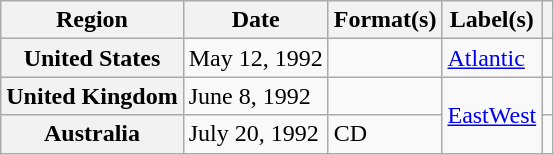<table class="wikitable plainrowheaders">
<tr>
<th scope="col">Region</th>
<th scope="col">Date</th>
<th scope="col">Format(s)</th>
<th scope="col">Label(s)</th>
<th scope="col"></th>
</tr>
<tr>
<th scope="row">United States</th>
<td>May 12, 1992</td>
<td></td>
<td><a href='#'>Atlantic</a></td>
<td></td>
</tr>
<tr>
<th scope="row">United Kingdom</th>
<td>June 8, 1992</td>
<td></td>
<td rowspan="2"><a href='#'>EastWest</a></td>
<td></td>
</tr>
<tr>
<th scope="row">Australia</th>
<td>July 20, 1992</td>
<td>CD</td>
<td></td>
</tr>
</table>
